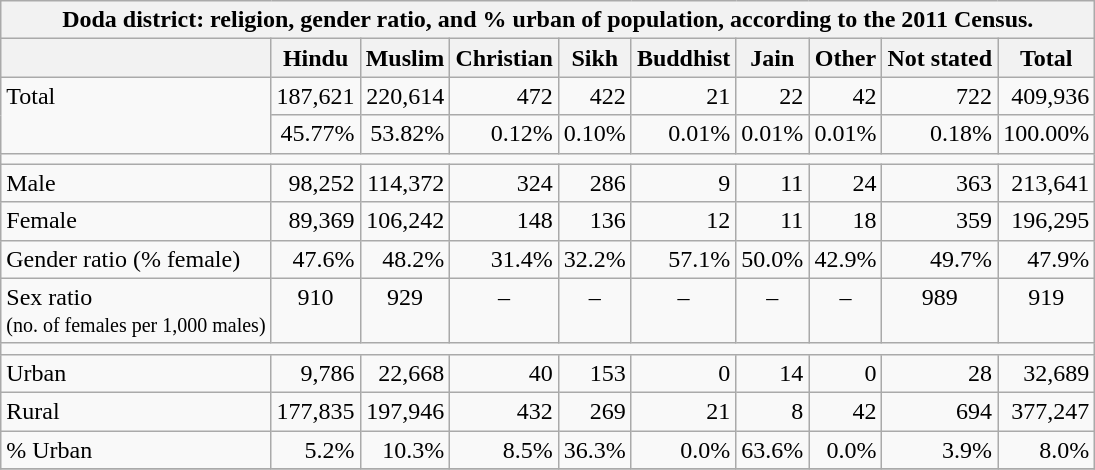<table class="wikitable mw-collapsible mw-collapsed">
<tr>
<th colspan=10>Doda district: religion, gender ratio, and % urban of population, according to the 2011 Census.</th>
</tr>
<tr style="vertical-align:top;">
<th></th>
<th>Hindu</th>
<th>Muslim</th>
<th>Christian</th>
<th>Sikh</th>
<th>Buddhist</th>
<th>Jain</th>
<th>Other</th>
<th>Not stated</th>
<th>Total</th>
</tr>
<tr style="vertical-align:top;text-align:right;">
<td rowspan=2 style="text-align:left;">Total</td>
<td>187,621</td>
<td>220,614</td>
<td>472</td>
<td>422</td>
<td>21</td>
<td>22</td>
<td>42</td>
<td>722</td>
<td>409,936</td>
</tr>
<tr style="vertical-align:top;text-align:right;">
<td>45.77%</td>
<td>53.82%</td>
<td>0.12%</td>
<td>0.10%</td>
<td>0.01%</td>
<td>0.01%</td>
<td>0.01%</td>
<td>0.18%</td>
<td>100.00%</td>
</tr>
<tr>
<td colspan=10></td>
</tr>
<tr style="vertical-align:top;text-align:right;">
<td style="text-align:left;">Male</td>
<td>98,252</td>
<td>114,372</td>
<td>324</td>
<td>286</td>
<td>9</td>
<td>11</td>
<td>24</td>
<td>363</td>
<td>213,641</td>
</tr>
<tr style="vertical-align:top;text-align:right;">
<td style="text-align:left;">Female</td>
<td>89,369</td>
<td>106,242</td>
<td>148</td>
<td>136</td>
<td>12</td>
<td>11</td>
<td>18</td>
<td>359</td>
<td>196,295</td>
</tr>
<tr style="vertical-align:top;text-align:right;">
<td style="text-align:left;">Gender ratio (% female)</td>
<td>47.6%</td>
<td>48.2%</td>
<td>31.4%</td>
<td>32.2%</td>
<td>57.1%</td>
<td>50.0%</td>
<td>42.9%</td>
<td>49.7%</td>
<td>47.9%</td>
</tr>
<tr style="vertical-align:top;text-align:center;">
<td style="text-align:left;">Sex ratio <br><small>(no. of females per 1,000 males)</small></td>
<td>910</td>
<td>929</td>
<td>–</td>
<td>–</td>
<td>–</td>
<td>–</td>
<td>–</td>
<td>989</td>
<td>919</td>
</tr>
<tr>
<td colspan=10></td>
</tr>
<tr style="vertical-align:top;text-align:right;">
<td style="text-align:left;">Urban</td>
<td>9,786</td>
<td>22,668</td>
<td>40</td>
<td>153</td>
<td>0</td>
<td>14</td>
<td>0</td>
<td>28</td>
<td>32,689</td>
</tr>
<tr style="vertical-align:top;text-align:right;">
<td style="text-align:left;">Rural</td>
<td>177,835</td>
<td>197,946</td>
<td>432</td>
<td>269</td>
<td>21</td>
<td>8</td>
<td>42</td>
<td>694</td>
<td>377,247</td>
</tr>
<tr style="vertical-align:top;text-align:right;">
<td style="text-align:left;">% Urban</td>
<td>5.2%</td>
<td>10.3%</td>
<td>8.5%</td>
<td>36.3%</td>
<td>0.0%</td>
<td>63.6%</td>
<td>0.0%</td>
<td>3.9%</td>
<td>8.0%</td>
</tr>
<tr>
</tr>
</table>
